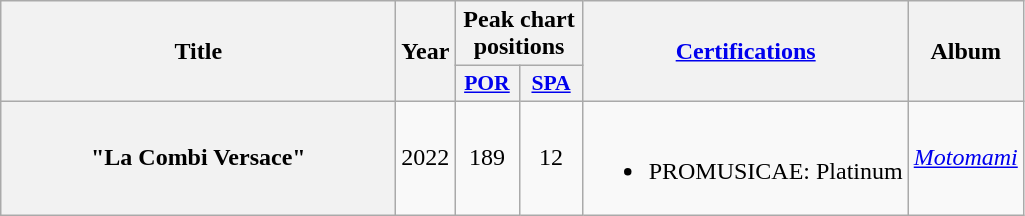<table class="wikitable plainrowheaders" style="text-align:center">
<tr>
<th rowspan="2" scope="col" style="width:16em">Title</th>
<th rowspan="2" scope="col" style="width:1em">Year</th>
<th colspan="2" scope="col">Peak chart positions</th>
<th rowspan="2" scope="col"><a href='#'>Certifications</a></th>
<th rowspan="2" scope="col">Album</th>
</tr>
<tr>
<th scope="col" style="width:2.5em;font-size:90%"><a href='#'>POR</a><br></th>
<th scope="col" style="width:2.5em;font-size:90%"><a href='#'>SPA</a><br></th>
</tr>
<tr>
<th scope="row">"La Combi Versace"<br></th>
<td>2022</td>
<td>189</td>
<td>12</td>
<td><br><ul><li>PROMUSICAE: Platinum</li></ul></td>
<td><em><a href='#'>Motomami</a></em></td>
</tr>
</table>
